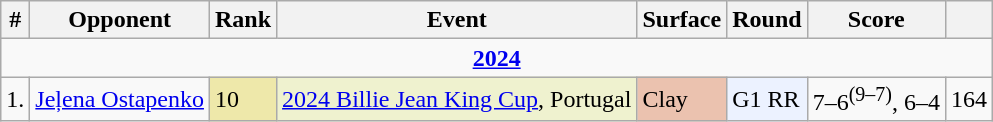<table class="wikitable sortable">
<tr>
<th>#</th>
<th>Opponent</th>
<th>Rank</th>
<th>Event</th>
<th>Surface</th>
<th>Round</th>
<th class="unsortable">Score</th>
<th></th>
</tr>
<tr>
<td colspan="8" align=center><strong><a href='#'>2024</a></strong></td>
</tr>
<tr>
<td>1.</td>
<td> <a href='#'>Jeļena Ostapenko</a></td>
<td bgcolor="#eee8aa">10</td>
<td bgcolor=eff2cf><a href='#'>2024 Billie Jean King Cup</a>, Portugal</td>
<td bgcolor="EBC2AF">Clay</td>
<td bgcolor=ecf2ff>G1 RR</td>
<td>7–6<sup>(9–7)</sup>, 6–4</td>
<td>164</td>
</tr>
</table>
